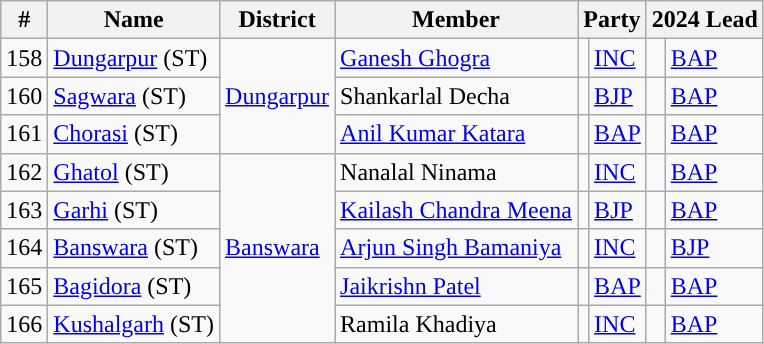<table class="wikitable">
<tr>
<th>#</th>
<th>Name</th>
<th>District</th>
<th>Member</th>
<th colspan="2">Party</th>
<th colspan="2">2024 Lead</th>
</tr>
<tr>
<td>158</td>
<td><a href='#'>Dungarpur</a> (ST)</td>
<td rowspan="3"><a href='#'>Dungarpur</a></td>
<td><a href='#'>Ganesh Ghogra</a></td>
<td style="background-color: "></td>
<td><a href='#'>INC</a></td>
<td style="background-color: "></td>
<td><a href='#'>BAP</a></td>
</tr>
<tr>
<td>160</td>
<td><a href='#'>Sagwara</a> (ST)</td>
<td>Shankarlal Decha</td>
<td style="background-color: "></td>
<td><a href='#'>BJP</a></td>
<td style="background-color: "></td>
<td><a href='#'>BAP</a></td>
</tr>
<tr>
<td>161</td>
<td><a href='#'>Chorasi</a> (ST)</td>
<td><a href='#'>Anil Kumar Katara</a></td>
<td style="background-color: "></td>
<td><a href='#'>BAP</a></td>
<td style="background-color: "></td>
<td><a href='#'>BAP</a></td>
</tr>
<tr>
<td>162</td>
<td><a href='#'>Ghatol</a> (ST)</td>
<td rowspan="5"><a href='#'>Banswara</a></td>
<td>Nanalal Ninama</td>
<td style="background-color: "></td>
<td><a href='#'>INC</a></td>
<td style="background-color: "></td>
<td><a href='#'>BAP</a></td>
</tr>
<tr>
<td>163</td>
<td><a href='#'>Garhi</a> (ST)</td>
<td><a href='#'>Kailash Chandra Meena</a></td>
<td style="background-color: "></td>
<td><a href='#'>BJP</a></td>
<td style="background-color: "></td>
<td><a href='#'>BAP</a></td>
</tr>
<tr>
<td>164</td>
<td><a href='#'>Banswara</a> (ST)</td>
<td><a href='#'>Arjun Singh Bamaniya</a></td>
<td style="background-color: "></td>
<td><a href='#'>INC</a></td>
<td style="background-color: "></td>
<td><a href='#'>BJP</a></td>
</tr>
<tr>
<td>165</td>
<td><a href='#'>Bagidora</a> (ST)</td>
<td><a href='#'>Jaikrishn Patel</a></td>
<td style="background-color: "></td>
<td><a href='#'>BAP</a></td>
<td style="background-color: "></td>
<td><a href='#'>BAP</a></td>
</tr>
<tr>
<td>166</td>
<td><a href='#'>Kushalgarh</a> (ST)</td>
<td>Ramila Khadiya</td>
<td style="background-color: "></td>
<td><a href='#'>INC</a></td>
<td style="background-color: "></td>
<td><a href='#'>BAP</a></td>
</tr>
</table>
